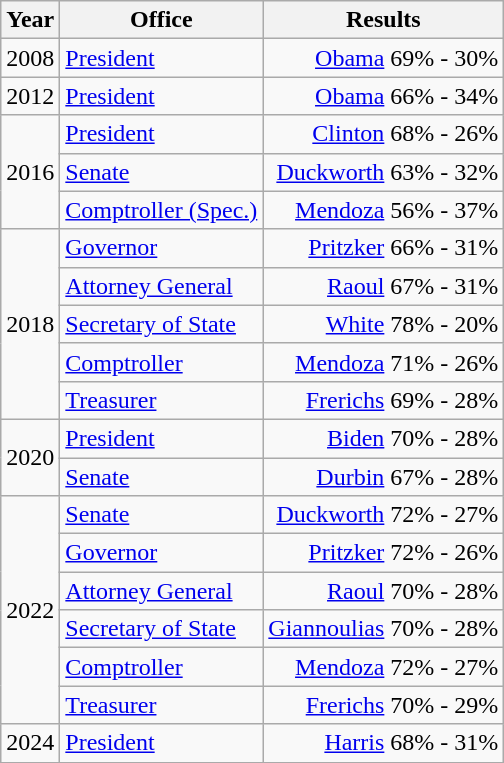<table class=wikitable>
<tr>
<th>Year</th>
<th>Office</th>
<th>Results</th>
</tr>
<tr>
<td>2008</td>
<td><a href='#'>President</a></td>
<td align="right" ><a href='#'>Obama</a> 69% - 30%</td>
</tr>
<tr>
<td>2012</td>
<td><a href='#'>President</a></td>
<td align="right" ><a href='#'>Obama</a> 66% - 34%</td>
</tr>
<tr>
<td rowspan=3>2016</td>
<td><a href='#'>President</a></td>
<td align="right" ><a href='#'>Clinton</a> 68% - 26%</td>
</tr>
<tr>
<td><a href='#'>Senate</a></td>
<td align="right" ><a href='#'>Duckworth</a> 63% - 32%</td>
</tr>
<tr>
<td><a href='#'>Comptroller (Spec.)</a></td>
<td align="right" ><a href='#'>Mendoza</a> 56% - 37%</td>
</tr>
<tr>
<td rowspan=5>2018</td>
<td><a href='#'>Governor</a></td>
<td align="right" ><a href='#'>Pritzker</a> 66% - 31%</td>
</tr>
<tr>
<td><a href='#'>Attorney General</a></td>
<td align="right" ><a href='#'>Raoul</a> 67% - 31%</td>
</tr>
<tr>
<td><a href='#'>Secretary of State</a></td>
<td align="right" ><a href='#'>White</a> 78% - 20%</td>
</tr>
<tr>
<td><a href='#'>Comptroller</a></td>
<td align="right" ><a href='#'>Mendoza</a> 71% - 26%</td>
</tr>
<tr>
<td><a href='#'>Treasurer</a></td>
<td align="right" ><a href='#'>Frerichs</a> 69% - 28%</td>
</tr>
<tr>
<td rowspan=2>2020</td>
<td><a href='#'>President</a></td>
<td align="right" ><a href='#'>Biden</a> 70% - 28%</td>
</tr>
<tr>
<td><a href='#'>Senate</a></td>
<td align="right" ><a href='#'>Durbin</a> 67% - 28%</td>
</tr>
<tr>
<td rowspan=6>2022</td>
<td><a href='#'>Senate</a></td>
<td align="right" ><a href='#'>Duckworth</a> 72% - 27%</td>
</tr>
<tr>
<td><a href='#'>Governor</a></td>
<td align="right" ><a href='#'>Pritzker</a> 72% - 26%</td>
</tr>
<tr>
<td><a href='#'>Attorney General</a></td>
<td align="right" ><a href='#'>Raoul</a> 70% - 28%</td>
</tr>
<tr>
<td><a href='#'>Secretary of State</a></td>
<td align="right" ><a href='#'>Giannoulias</a> 70% - 28%</td>
</tr>
<tr>
<td><a href='#'>Comptroller</a></td>
<td align="right" ><a href='#'>Mendoza</a> 72% - 27%</td>
</tr>
<tr>
<td><a href='#'>Treasurer</a></td>
<td align="right" ><a href='#'>Frerichs</a> 70% - 29%</td>
</tr>
<tr>
<td>2024</td>
<td><a href='#'>President</a></td>
<td align="right" ><a href='#'>Harris</a> 68% - 31%</td>
</tr>
</table>
